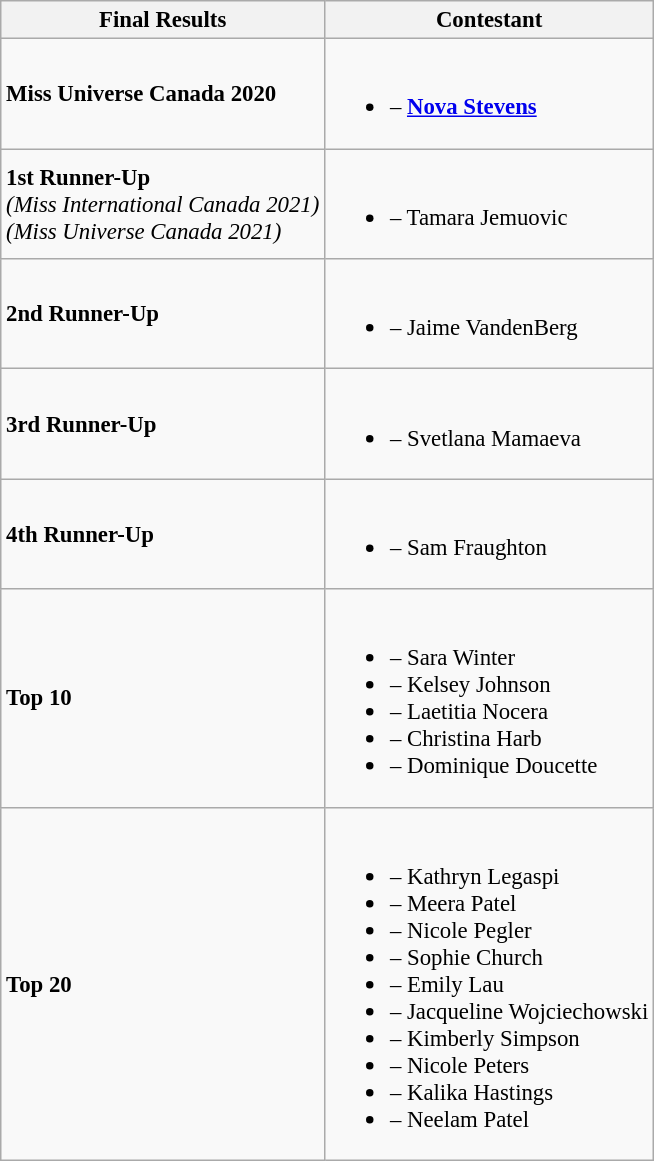<table class="wikitable sortable" style="font-size: 95%;">
<tr>
<th>Final Results</th>
<th>Contestant</th>
</tr>
<tr>
<td><strong>Miss Universe Canada 2020</strong></td>
<td><br><ul><li><strong></strong> – <strong><a href='#'>Nova Stevens</a></strong></li></ul></td>
</tr>
<tr>
<td><strong>1st Runner-Up</strong><br><em>(Miss International Canada 2021)</em><br><em>(Miss Universe Canada 2021)</em></td>
<td><br><ul><li><strong></strong> – Tamara Jemuovic</li></ul></td>
</tr>
<tr>
<td><strong>2nd Runner-Up</strong></td>
<td><br><ul><li><strong></strong> – Jaime VandenBerg</li></ul></td>
</tr>
<tr>
<td><strong>3rd Runner-Up</strong></td>
<td><br><ul><li><strong></strong> – Svetlana Mamaeva</li></ul></td>
</tr>
<tr>
<td><strong>4th Runner-Up</strong></td>
<td><br><ul><li><strong></strong> – Sam Fraughton</li></ul></td>
</tr>
<tr>
<td><strong>Top 10</strong></td>
<td><br><ul><li><strong></strong> – Sara Winter</li><li><strong></strong> – Kelsey Johnson</li><li><strong></strong> – Laetitia Nocera</li><li><strong></strong> – Christina Harb</li><li><strong></strong> – Dominique Doucette</li></ul></td>
</tr>
<tr>
<td><strong>Top 20</strong></td>
<td><br><ul><li><strong></strong> – Kathryn Legaspi</li><li><strong></strong> – Meera Patel</li><li><strong></strong> – Nicole Pegler</li><li><strong></strong> – Sophie Church</li><li><strong></strong> – Emily Lau</li><li><strong></strong> – Jacqueline Wojciechowski</li><li><strong></strong> – Kimberly Simpson</li><li><strong></strong> – Nicole Peters</li><li><strong></strong> – Kalika Hastings</li><li><strong></strong> – Neelam Patel</li></ul></td>
</tr>
</table>
